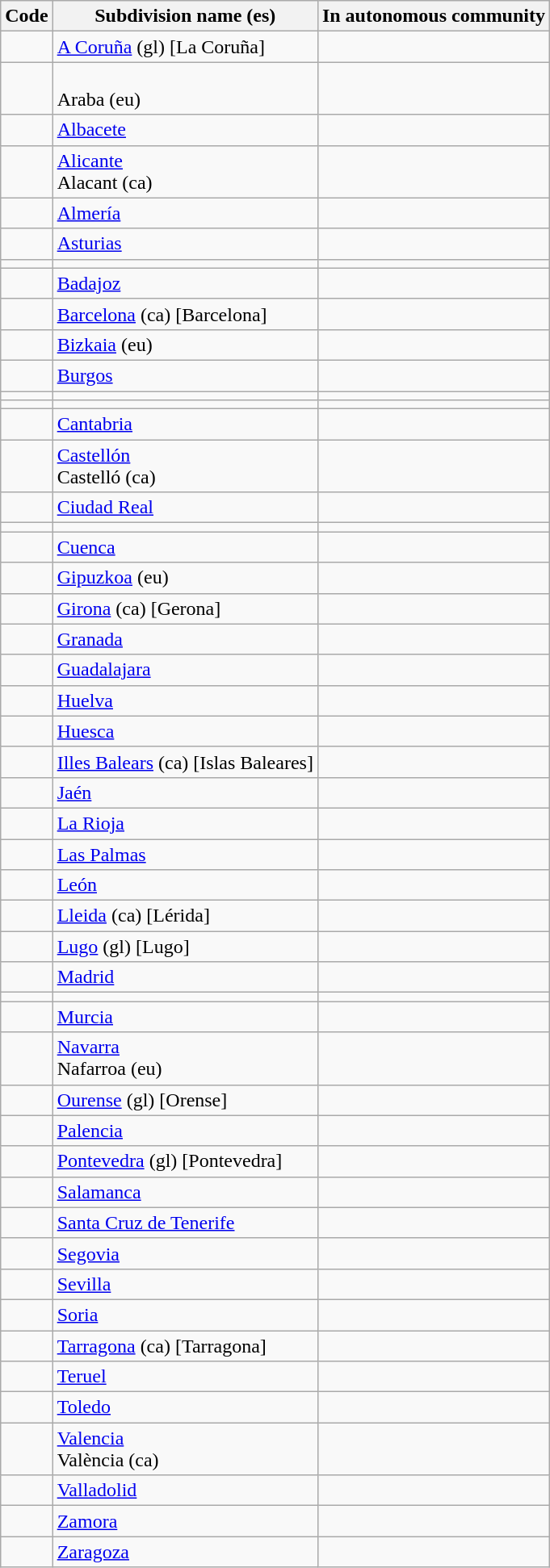<table class="wikitable sortable">
<tr>
<th>Code</th>
<th>Subdivision name (es)</th>
<th>In autonomous community</th>
</tr>
<tr>
<td></td>
<td><a href='#'>A Coruña</a> (gl) [La Coruña]</td>
<td><a href='#'></a></td>
</tr>
<tr>
<td></td>
<td><br>Araba (eu)</td>
<td><a href='#'></a></td>
</tr>
<tr>
<td></td>
<td><a href='#'>Albacete</a></td>
<td><a href='#'></a></td>
</tr>
<tr>
<td></td>
<td><a href='#'>Alicante</a><br>Alacant (ca)</td>
<td><a href='#'></a></td>
</tr>
<tr>
<td></td>
<td><a href='#'>Almería</a></td>
<td><a href='#'></a></td>
</tr>
<tr>
<td></td>
<td><a href='#'>Asturias</a></td>
<td><a href='#'></a></td>
</tr>
<tr>
<td></td>
<td></td>
<td><a href='#'></a></td>
</tr>
<tr>
<td></td>
<td><a href='#'>Badajoz</a></td>
<td><a href='#'></a></td>
</tr>
<tr>
<td></td>
<td><a href='#'>Barcelona</a> (ca) [Barcelona]</td>
<td><a href='#'></a></td>
</tr>
<tr>
<td></td>
<td><a href='#'>Bizkaia</a> (eu)</td>
<td><a href='#'></a></td>
</tr>
<tr>
<td></td>
<td><a href='#'>Burgos</a></td>
<td><a href='#'></a></td>
</tr>
<tr>
<td></td>
<td></td>
<td><a href='#'></a></td>
</tr>
<tr>
<td></td>
<td></td>
<td><a href='#'></a></td>
</tr>
<tr>
<td></td>
<td><a href='#'>Cantabria</a></td>
<td><a href='#'></a></td>
</tr>
<tr>
<td></td>
<td><a href='#'>Castellón</a><br>Castelló (ca)</td>
<td><a href='#'></a></td>
</tr>
<tr>
<td></td>
<td><a href='#'>Ciudad Real</a></td>
<td><a href='#'></a></td>
</tr>
<tr>
<td></td>
<td></td>
<td><a href='#'></a></td>
</tr>
<tr>
<td></td>
<td><a href='#'>Cuenca</a></td>
<td><a href='#'></a></td>
</tr>
<tr>
<td></td>
<td><a href='#'>Gipuzkoa</a> (eu)</td>
<td><a href='#'></a></td>
</tr>
<tr>
<td></td>
<td><a href='#'>Girona</a> (ca) [Gerona]</td>
<td><a href='#'></a></td>
</tr>
<tr>
<td></td>
<td><a href='#'>Granada</a></td>
<td><a href='#'></a></td>
</tr>
<tr>
<td></td>
<td><a href='#'>Guadalajara</a></td>
<td><a href='#'></a></td>
</tr>
<tr>
<td></td>
<td><a href='#'>Huelva</a></td>
<td><a href='#'></a></td>
</tr>
<tr>
<td></td>
<td><a href='#'>Huesca</a></td>
<td><a href='#'></a></td>
</tr>
<tr>
<td></td>
<td><a href='#'>Illes Balears</a> (ca) [Islas Baleares]</td>
<td><a href='#'></a></td>
</tr>
<tr>
<td></td>
<td><a href='#'>Jaén</a></td>
<td><a href='#'></a></td>
</tr>
<tr>
<td></td>
<td><a href='#'>La Rioja</a></td>
<td><a href='#'></a></td>
</tr>
<tr>
<td></td>
<td><a href='#'>Las Palmas</a></td>
<td><a href='#'></a></td>
</tr>
<tr>
<td></td>
<td><a href='#'>León</a></td>
<td><a href='#'></a></td>
</tr>
<tr>
<td></td>
<td><a href='#'>Lleida</a> (ca) [Lérida]</td>
<td><a href='#'></a></td>
</tr>
<tr>
<td></td>
<td><a href='#'>Lugo</a> (gl) [Lugo]</td>
<td><a href='#'></a></td>
</tr>
<tr>
<td></td>
<td><a href='#'>Madrid</a></td>
<td><a href='#'></a></td>
</tr>
<tr>
<td></td>
<td></td>
<td><a href='#'></a></td>
</tr>
<tr>
<td></td>
<td><a href='#'>Murcia</a></td>
<td><a href='#'></a></td>
</tr>
<tr>
<td></td>
<td><a href='#'>Navarra</a><br>Nafarroa (eu)</td>
<td><a href='#'></a></td>
</tr>
<tr>
<td></td>
<td><a href='#'>Ourense</a> (gl) [Orense]</td>
<td><a href='#'></a></td>
</tr>
<tr>
<td></td>
<td><a href='#'>Palencia</a></td>
<td><a href='#'></a></td>
</tr>
<tr>
<td></td>
<td><a href='#'>Pontevedra</a> (gl) [Pontevedra]</td>
<td><a href='#'></a></td>
</tr>
<tr>
<td></td>
<td><a href='#'>Salamanca</a></td>
<td><a href='#'></a></td>
</tr>
<tr>
<td></td>
<td><a href='#'>Santa Cruz de Tenerife</a></td>
<td><a href='#'></a></td>
</tr>
<tr>
<td></td>
<td><a href='#'>Segovia</a></td>
<td><a href='#'></a></td>
</tr>
<tr>
<td></td>
<td><a href='#'>Sevilla</a></td>
<td><a href='#'></a></td>
</tr>
<tr>
<td></td>
<td><a href='#'>Soria</a></td>
<td><a href='#'></a></td>
</tr>
<tr>
<td></td>
<td><a href='#'>Tarragona</a> (ca) [Tarragona]</td>
<td><a href='#'></a></td>
</tr>
<tr>
<td></td>
<td><a href='#'>Teruel</a></td>
<td><a href='#'></a></td>
</tr>
<tr>
<td></td>
<td><a href='#'>Toledo</a></td>
<td><a href='#'></a></td>
</tr>
<tr>
<td></td>
<td><a href='#'>Valencia</a><br>València (ca)</td>
<td><a href='#'></a></td>
</tr>
<tr>
<td></td>
<td><a href='#'>Valladolid</a></td>
<td><a href='#'></a></td>
</tr>
<tr>
<td></td>
<td><a href='#'>Zamora</a></td>
<td><a href='#'></a></td>
</tr>
<tr>
<td></td>
<td><a href='#'>Zaragoza</a></td>
<td><a href='#'></a></td>
</tr>
</table>
